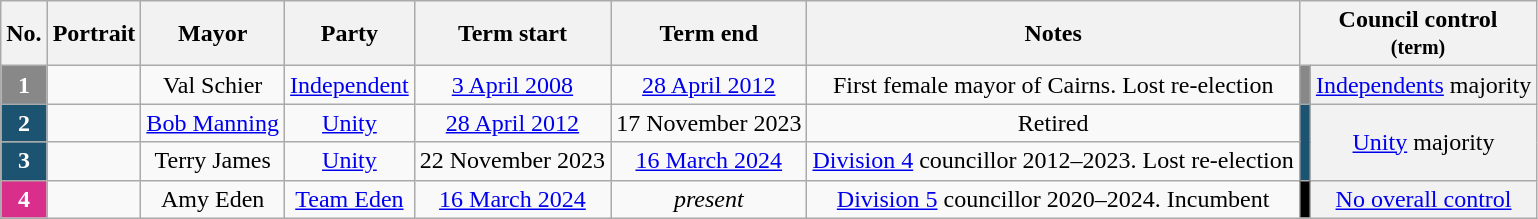<table class="wikitable">
<tr>
<th>No.</th>
<th>Portrait</th>
<th>Mayor</th>
<th>Party</th>
<th>Term start</th>
<th>Term end</th>
<th>Notes</th>
<th colspan="3">Council control <br> <small> (term) </small></th>
</tr>
<tr>
<th style="background:#888888; color:white">1</th>
<td align="center"></td>
<td align="center">Val Schier</td>
<td align="center"><a href='#'>Independent</a></td>
<td align="center"><a href='#'>3 April 2008</a></td>
<td align="center"><a href='#'>28 April 2012</a></td>
<td align="center">First female mayor of Cairns. Lost re-election</td>
<td rowspan="1" style="background-color:#888888; border-bottom:solid 0 gray"></td>
<th rowspan="1" style="font-weight:normal"><a href='#'>Independents</a> majority <br> <small></small></th>
</tr>
<tr>
<th style="background:#1C5370; color:white">2</th>
<td align="center"></td>
<td align="center"><a href='#'>Bob Manning</a></td>
<td align="center"><a href='#'>Unity</a></td>
<td align="center"><a href='#'>28 April 2012</a></td>
<td align="center">17 November 2023</td>
<td align="center">Retired</td>
<td rowspan="2" style="background-color:#1C5370; border-bottom:solid 0 gray"></td>
<th rowspan="2" style="font-weight:normal"><a href='#'>Unity</a> majority <br> <small></small></th>
</tr>
<tr>
<th style="background:#1C5370; color:white">3</th>
<td align="center"></td>
<td align="center">Terry James</td>
<td align="center"><a href='#'>Unity</a></td>
<td align="center">22 November 2023</td>
<td align="center"><a href='#'>16 March 2024</a></td>
<td align="center"><a href='#'>Division 4</a> councillor 2012–2023. Lost re-election</td>
</tr>
<tr>
<th style="background:#D92F8A; color:white">4</th>
<td align="center"></td>
<td align="center">Amy Eden</td>
<td align="center"><a href='#'>Team Eden</a></td>
<td align="center"><a href='#'>16 March 2024</a></td>
<td align="center"><em>present</em></td>
<td align="center"><a href='#'>Division 5</a> councillor 2020–2024. Incumbent</td>
<td rowspan="1" style="background-color:#000000; border-bottom:solid 0 gray"></td>
<th rowspan="1" style="font-weight:normal"><a href='#'>No overall control</a> <br> <small></small></th>
</tr>
</table>
